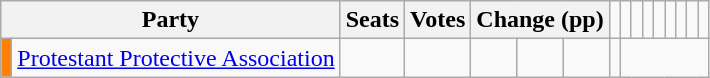<table class="wikitable" style="text-align:right;">
<tr>
<th colspan="2">Party</th>
<th>Seats</th>
<th>Votes</th>
<th colspan="3">Change (pp)<br></th>
<td></td>
<td></td>
<td><br></td>
<td></td>
<td></td>
<td><br></td>
<td></td>
<td></td>
<td></td>
</tr>
<tr>
<td style="background-color:#FF8000;"></td>
<td style="text-align:left;"><a href='#'>Protestant Protective Association</a></td>
<td></td>
<td></td>
<td><br></td>
<td></td>
<td></td>
<td></td>
</tr>
</table>
